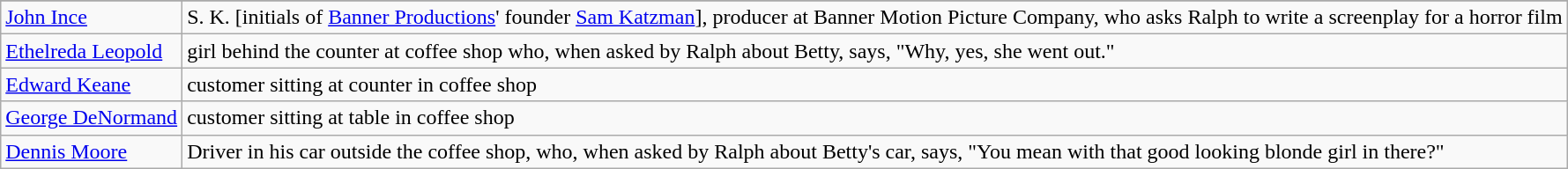<table class=wikitable>
<tr>
</tr>
<tr>
<td><a href='#'>John Ince</a></td>
<td>S. K. [initials of <a href='#'>Banner Productions</a>' founder <a href='#'>Sam Katzman</a>], producer at Banner Motion Picture Company, who asks Ralph to write a screenplay for a horror film</td>
</tr>
<tr>
<td><a href='#'>Ethelreda Leopold</a></td>
<td>girl behind the counter at coffee shop who, when asked by Ralph about Betty, says, "Why, yes, she went out."</td>
</tr>
<tr>
<td><a href='#'>Edward Keane</a></td>
<td>customer sitting at counter in coffee shop</td>
</tr>
<tr>
<td><a href='#'>George DeNormand</a></td>
<td>customer sitting at table in coffee shop</td>
</tr>
<tr>
<td><a href='#'>Dennis Moore</a></td>
<td>Driver in his car outside the coffee shop, who, when asked by Ralph about Betty's car, says, "You mean with that good looking blonde girl in there?"</td>
</tr>
</table>
